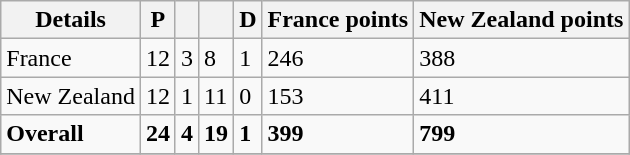<table class="wikitable center">
<tr>
<th align=center>Details</th>
<th align=center>P</th>
<th align=center></th>
<th align=center></th>
<th align=center>D</th>
<th align=center>France points</th>
<th align=center>New Zealand points</th>
</tr>
<tr>
<td align=left> France</td>
<td>12</td>
<td>3</td>
<td>8</td>
<td>1</td>
<td>246</td>
<td>388</td>
</tr>
<tr>
<td align=left> New Zealand</td>
<td>12</td>
<td>1</td>
<td>11</td>
<td>0</td>
<td>153</td>
<td>411</td>
</tr>
<tr>
<td><strong>Overall</strong></td>
<td><strong>24</strong></td>
<td><strong>4</strong></td>
<td><strong>19</strong></td>
<td><strong>1</strong></td>
<td><strong>399</strong></td>
<td><strong>799</strong></td>
</tr>
<tr>
</tr>
</table>
